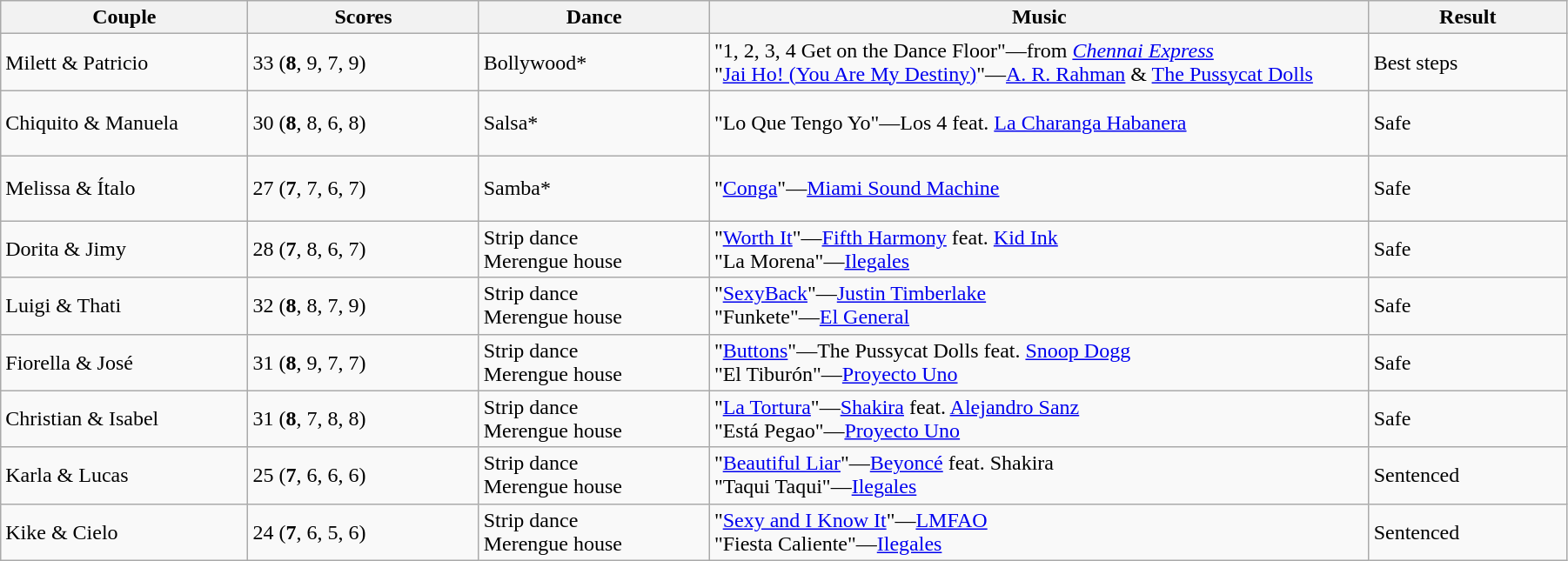<table class="wikitable sortable" style="width:95%; white-space:nowrap">
<tr>
<th style="width:15%;">Couple</th>
<th style="width:14%;">Scores</th>
<th style="width:14%;">Dance</th>
<th style="width:40%;">Music</th>
<th style="width:12%;">Result</th>
</tr>
<tr>
<td>Milett & Patricio</td>
<td>33 (<strong>8</strong>, 9, 7, 9)</td>
<td>Bollywood*</td>
<td>"1, 2, 3, 4 Get on the Dance Floor"—from <em><a href='#'>Chennai Express</a></em><br>"<a href='#'>Jai Ho! (You Are My Destiny)</a>"—<a href='#'>A. R. Rahman</a> & <a href='#'>The Pussycat Dolls</a></td>
<td>Best steps</td>
</tr>
<tr style="height:50px">
<td>Chiquito & Manuela</td>
<td>30 (<strong>8</strong>, 8, 6, 8)</td>
<td>Salsa*</td>
<td>"Lo Que Tengo Yo"—Los 4 feat. <a href='#'>La Charanga Habanera</a></td>
<td>Safe</td>
</tr>
<tr style="height:50px">
<td>Melissa & Ítalo</td>
<td>27 (<strong>7</strong>, 7, 6, 7)</td>
<td>Samba*</td>
<td>"<a href='#'>Conga</a>"—<a href='#'>Miami Sound Machine</a></td>
<td>Safe</td>
</tr>
<tr>
<td>Dorita & Jimy</td>
<td>28 (<strong>7</strong>, 8, 6, 7)</td>
<td>Strip dance<br>Merengue house</td>
<td>"<a href='#'>Worth It</a>"—<a href='#'>Fifth Harmony</a> feat. <a href='#'>Kid Ink</a><br>"La Morena"—<a href='#'>Ilegales</a></td>
<td>Safe</td>
</tr>
<tr>
<td>Luigi & Thati</td>
<td>32 (<strong>8</strong>, 8, 7, 9)</td>
<td>Strip dance<br>Merengue house</td>
<td>"<a href='#'>SexyBack</a>"—<a href='#'>Justin Timberlake</a><br>"Funkete"—<a href='#'>El General</a></td>
<td>Safe</td>
</tr>
<tr>
<td>Fiorella & José</td>
<td>31 (<strong>8</strong>, 9, 7, 7)</td>
<td>Strip dance<br>Merengue house</td>
<td>"<a href='#'>Buttons</a>"—The Pussycat Dolls feat. <a href='#'>Snoop Dogg</a><br>"El Tiburón"—<a href='#'>Proyecto Uno</a></td>
<td>Safe</td>
</tr>
<tr>
<td>Christian & Isabel</td>
<td>31 (<strong>8</strong>, 7, 8, 8)</td>
<td>Strip dance<br>Merengue house</td>
<td>"<a href='#'>La Tortura</a>"—<a href='#'>Shakira</a> feat. <a href='#'>Alejandro Sanz</a><br>"Está Pegao"—<a href='#'>Proyecto Uno</a></td>
<td>Safe</td>
</tr>
<tr>
<td>Karla & Lucas</td>
<td>25 (<strong>7</strong>, 6, 6, 6)</td>
<td>Strip dance<br>Merengue house</td>
<td>"<a href='#'>Beautiful Liar</a>"—<a href='#'>Beyoncé</a> feat. Shakira<br>"Taqui Taqui"—<a href='#'>Ilegales</a></td>
<td>Sentenced</td>
</tr>
<tr>
<td>Kike & Cielo</td>
<td>24 (<strong>7</strong>, 6, 5, 6)</td>
<td>Strip dance<br>Merengue house</td>
<td>"<a href='#'>Sexy and I Know It</a>"—<a href='#'>LMFAO</a><br>"Fiesta Caliente"—<a href='#'>Ilegales</a></td>
<td>Sentenced</td>
</tr>
</table>
